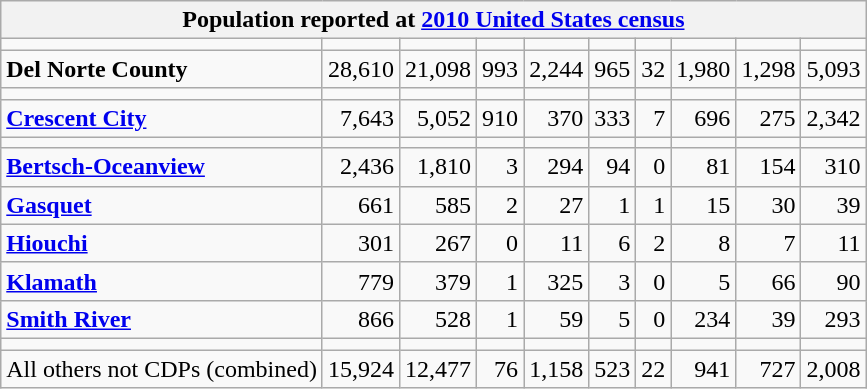<table class="wikitable collapsible collapsed">
<tr>
<th colspan="10">Population reported at <a href='#'>2010 United States census</a></th>
</tr>
<tr>
<td></td>
<td></td>
<td></td>
<td></td>
<td></td>
<td></td>
<td></td>
<td></td>
<td></td>
<td></td>
</tr>
<tr>
<td><strong> Del Norte County</strong></td>
<td align="right">28,610</td>
<td align="right">21,098</td>
<td align="right">993</td>
<td align="right">2,244</td>
<td align="right">965</td>
<td align="right">32</td>
<td align="right">1,980</td>
<td align="right">1,298</td>
<td align="right">5,093</td>
</tr>
<tr>
<td></td>
<td></td>
<td></td>
<td></td>
<td></td>
<td></td>
<td></td>
<td></td>
<td></td>
<td></td>
</tr>
<tr>
<td><strong><a href='#'>Crescent City</a></strong></td>
<td align="right">7,643</td>
<td align="right">5,052</td>
<td align="right">910</td>
<td align="right">370</td>
<td align="right">333</td>
<td align="right">7</td>
<td align="right">696</td>
<td align="right">275</td>
<td align="right">2,342</td>
</tr>
<tr>
<td></td>
<td></td>
<td></td>
<td></td>
<td></td>
<td></td>
<td></td>
<td></td>
<td></td>
<td></td>
</tr>
<tr>
<td><strong><a href='#'>Bertsch-Oceanview</a></strong></td>
<td align="right">2,436</td>
<td align="right">1,810</td>
<td align="right">3</td>
<td align="right">294</td>
<td align="right">94</td>
<td align="right">0</td>
<td align="right">81</td>
<td align="right">154</td>
<td align="right">310</td>
</tr>
<tr>
<td><strong><a href='#'>Gasquet</a></strong></td>
<td align="right">661</td>
<td align="right">585</td>
<td align="right">2</td>
<td align="right">27</td>
<td align="right">1</td>
<td align="right">1</td>
<td align="right">15</td>
<td align="right">30</td>
<td align="right">39</td>
</tr>
<tr>
<td><strong><a href='#'>Hiouchi</a></strong></td>
<td align="right">301</td>
<td align="right">267</td>
<td align="right">0</td>
<td align="right">11</td>
<td align="right">6</td>
<td align="right">2</td>
<td align="right">8</td>
<td align="right">7</td>
<td align="right">11</td>
</tr>
<tr>
<td><strong><a href='#'>Klamath</a></strong></td>
<td align="right">779</td>
<td align="right">379</td>
<td align="right">1</td>
<td align="right">325</td>
<td align="right">3</td>
<td align="right">0</td>
<td align="right">5</td>
<td align="right">66</td>
<td align="right">90</td>
</tr>
<tr>
<td><strong><a href='#'>Smith River</a></strong></td>
<td align="right">866</td>
<td align="right">528</td>
<td align="right">1</td>
<td align="right">59</td>
<td align="right">5</td>
<td align="right">0</td>
<td align="right">234</td>
<td align="right">39</td>
<td align="right">293</td>
</tr>
<tr>
<td></td>
<td></td>
<td></td>
<td></td>
<td></td>
<td></td>
<td></td>
<td></td>
<td></td>
<td></td>
</tr>
<tr>
<td>All others not CDPs (combined)</td>
<td align="right">15,924</td>
<td align="right">12,477</td>
<td align="right">76</td>
<td align="right">1,158</td>
<td align="right">523</td>
<td align="right">22</td>
<td align="right">941</td>
<td align="right">727</td>
<td align="right">2,008</td>
</tr>
</table>
